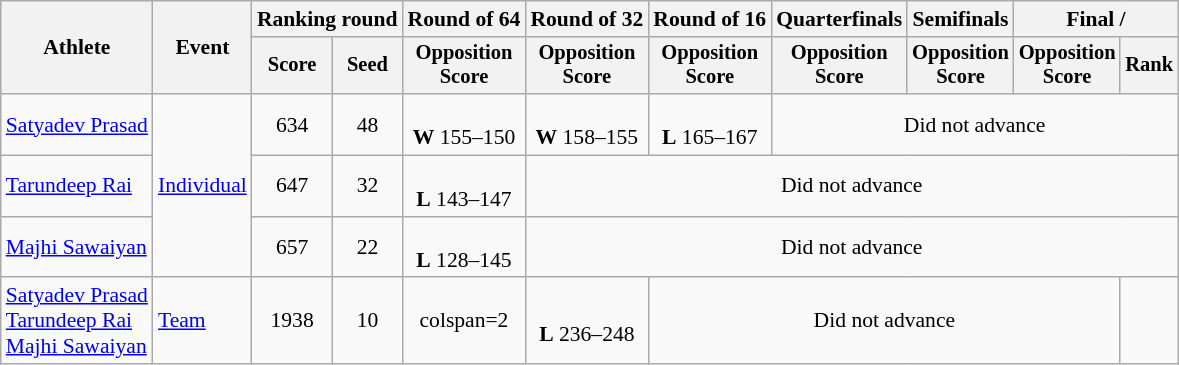<table class="wikitable" style="font-size:90%">
<tr>
<th rowspan="2">Athlete</th>
<th rowspan="2">Event</th>
<th colspan="2">Ranking round</th>
<th>Round of 64</th>
<th>Round of 32</th>
<th>Round of 16</th>
<th>Quarterfinals</th>
<th>Semifinals</th>
<th colspan="2">Final / </th>
</tr>
<tr style="font-size:95%">
<th>Score</th>
<th>Seed</th>
<th>Opposition<br>Score</th>
<th>Opposition<br>Score</th>
<th>Opposition<br>Score</th>
<th>Opposition<br>Score</th>
<th>Opposition<br>Score</th>
<th>Opposition<br>Score</th>
<th>Rank</th>
</tr>
<tr align=center>
<td align=left><a href='#'>Satyadev Prasad</a></td>
<td align=left rowspan=3><a href='#'>Individual</a></td>
<td>634</td>
<td>48</td>
<td><br><strong>W</strong> 155–150</td>
<td><br><strong>W</strong> 158–155</td>
<td><br><strong>L</strong> 165–167</td>
<td colspan=4>Did not advance</td>
</tr>
<tr align=center>
<td align=left><a href='#'>Tarundeep Rai</a></td>
<td>647</td>
<td>32</td>
<td><br><strong>L</strong> 143–147</td>
<td colspan=6>Did not advance</td>
</tr>
<tr align=center>
<td align=left><a href='#'>Majhi Sawaiyan</a></td>
<td>657</td>
<td>22</td>
<td><br><strong>L</strong> 128–145</td>
<td colspan=6>Did not advance</td>
</tr>
<tr align=center>
<td align=left><a href='#'>Satyadev Prasad</a><br><a href='#'>Tarundeep Rai</a><br><a href='#'>Majhi Sawaiyan</a></td>
<td align=left><a href='#'>Team</a></td>
<td>1938</td>
<td>10</td>
<td>colspan=2 </td>
<td><br><strong>L</strong> 236–248</td>
<td colspan=4>Did not advance</td>
</tr>
</table>
